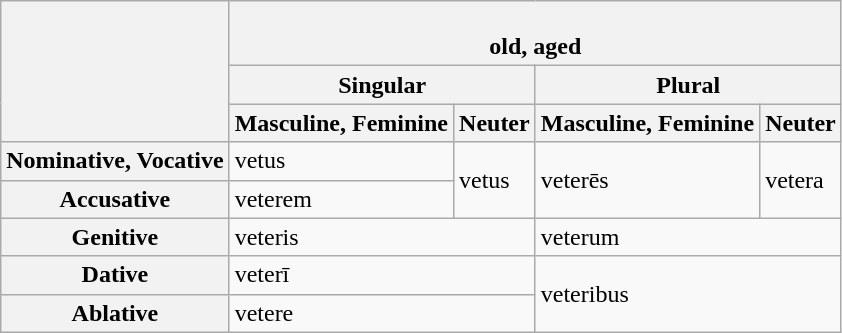<table class="wikitable">
<tr>
<th rowspan="3"></th>
<th colspan="4"><br> old, aged</th>
</tr>
<tr>
<th colspan="2">Singular</th>
<th colspan="2">Plural</th>
</tr>
<tr>
<th>Masculine, Feminine</th>
<th>Neuter</th>
<th>Masculine, Feminine</th>
<th>Neuter</th>
</tr>
<tr>
<th>Nominative, Vocative</th>
<td>vetus</td>
<td rowspan="2">vetus</td>
<td rowspan="2">veterēs</td>
<td rowspan="2">vetera</td>
</tr>
<tr>
<th>Accusative</th>
<td>veterem</td>
</tr>
<tr>
<th>Genitive</th>
<td colspan="2">veteris</td>
<td colspan="2">veterum</td>
</tr>
<tr>
<th>Dative</th>
<td colspan="2">veterī</td>
<td colspan="2" rowspan="2">veteribus</td>
</tr>
<tr>
<th>Ablative</th>
<td colspan="2">vetere</td>
</tr>
</table>
